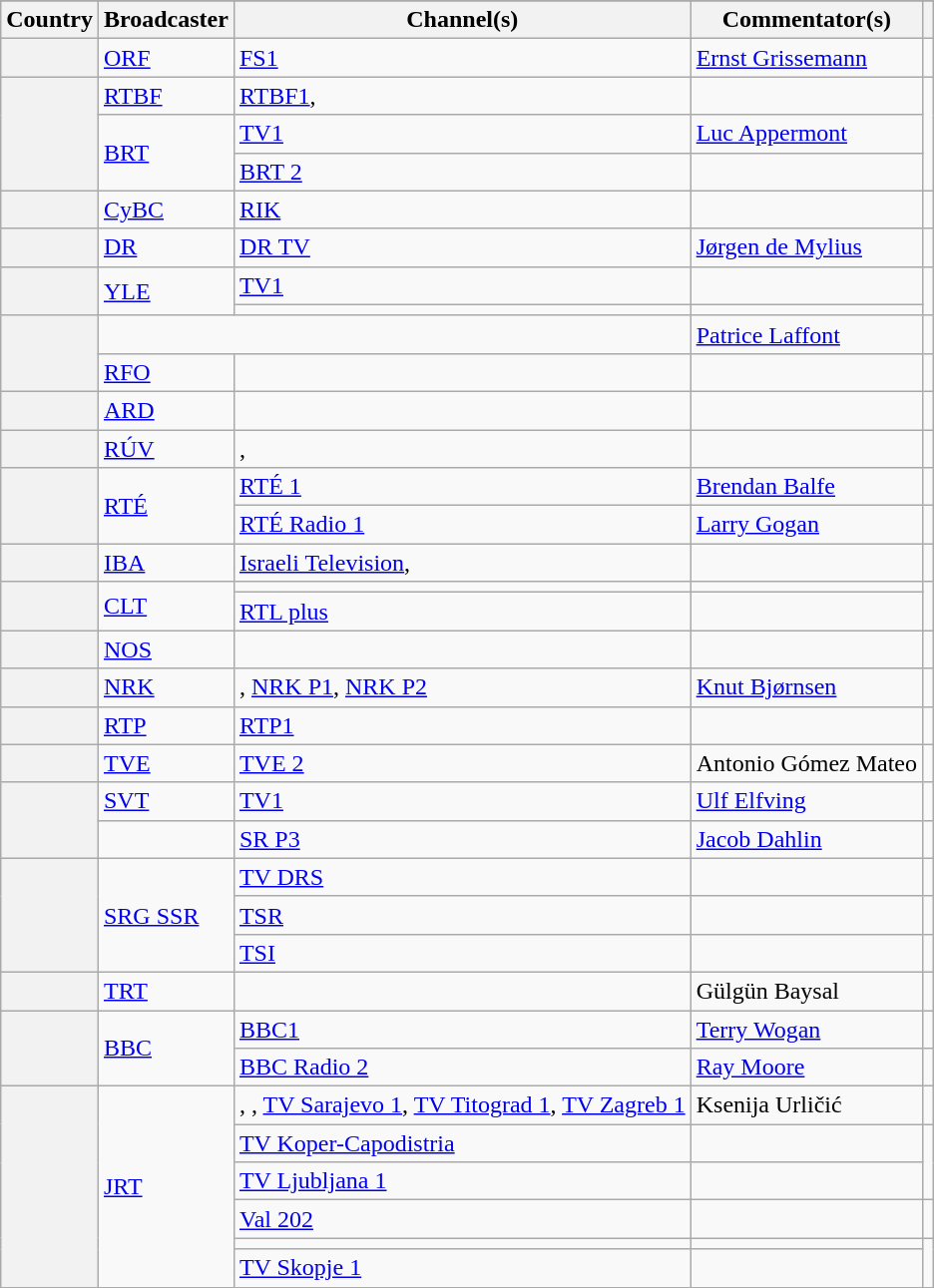<table class="wikitable plainrowheaders">
<tr>
</tr>
<tr>
<th scope="col">Country</th>
<th scope="col">Broadcaster</th>
<th scope="col">Channel(s)</th>
<th scope="col">Commentator(s)</th>
<th scope="col"></th>
</tr>
<tr>
<th scope="row"></th>
<td><a href='#'>ORF</a></td>
<td><a href='#'>FS1</a></td>
<td><a href='#'>Ernst Grissemann</a></td>
<td style="text-align:center"></td>
</tr>
<tr>
<th scope="rowgroup" rowspan="3"></th>
<td><a href='#'>RTBF</a></td>
<td><a href='#'>RTBF1</a>, </td>
<td></td>
<td style="text-align:center" rowspan="3"></td>
</tr>
<tr>
<td rowspan="2"><a href='#'>BRT</a></td>
<td><a href='#'>TV1</a></td>
<td><a href='#'>Luc Appermont</a></td>
</tr>
<tr>
<td><a href='#'>BRT 2</a></td>
<td></td>
</tr>
<tr>
<th scope="row"></th>
<td><a href='#'>CyBC</a></td>
<td><a href='#'>RIK</a></td>
<td></td>
<td style="text-align:center"></td>
</tr>
<tr>
<th scope="row"></th>
<td><a href='#'>DR</a></td>
<td><a href='#'>DR TV</a></td>
<td><a href='#'>Jørgen de Mylius</a></td>
<td style="text-align:center"></td>
</tr>
<tr>
<th scope="row" rowspan="2"></th>
<td rowspan="2"><a href='#'>YLE</a></td>
<td><a href='#'>TV1</a></td>
<td></td>
<td style="text-align:center" rowspan="2"></td>
</tr>
<tr>
<td></td>
<td></td>
</tr>
<tr>
<th scope="rowgroup" rowspan="2"></th>
<td colspan="2"></td>
<td><a href='#'>Patrice Laffont</a></td>
<td style="text-align:center"></td>
</tr>
<tr>
<td><a href='#'>RFO</a></td>
<td></td>
<td></td>
<td style="text-align:center"></td>
</tr>
<tr>
<th scope="row"></th>
<td><a href='#'>ARD</a></td>
<td></td>
<td></td>
<td style="text-align:center"></td>
</tr>
<tr>
<th scope="row"></th>
<td><a href='#'>RÚV</a></td>
<td>, </td>
<td></td>
<td style="text-align:center"></td>
</tr>
<tr>
<th scope="rowgroup" rowspan="2"></th>
<td rowspan="2"><a href='#'>RTÉ</a></td>
<td><a href='#'>RTÉ 1</a></td>
<td><a href='#'>Brendan Balfe</a></td>
<td style="text-align:center"></td>
</tr>
<tr>
<td><a href='#'>RTÉ Radio 1</a></td>
<td><a href='#'>Larry Gogan</a></td>
<td style="text-align:center"></td>
</tr>
<tr>
<th scope="rowgroup"></th>
<td><a href='#'>IBA</a></td>
<td><a href='#'>Israeli Television</a>, </td>
<td></td>
<td style="text-align:center"></td>
</tr>
<tr>
<th scope="rowgroup" rowspan="2"></th>
<td rowspan="2"><a href='#'>CLT</a></td>
<td></td>
<td></td>
<td style="text-align:center" rowspan="2"></td>
</tr>
<tr>
<td><a href='#'>RTL plus</a></td>
<td></td>
</tr>
<tr>
<th scope="row"></th>
<td><a href='#'>NOS</a></td>
<td></td>
<td></td>
<td style="text-align:center"></td>
</tr>
<tr>
<th scope="row"></th>
<td><a href='#'>NRK</a></td>
<td>, <a href='#'>NRK P1</a>, <a href='#'>NRK P2</a></td>
<td><a href='#'>Knut Bjørnsen</a></td>
<td style="text-align:center"></td>
</tr>
<tr>
<th scope="row"></th>
<td><a href='#'>RTP</a></td>
<td><a href='#'>RTP1</a></td>
<td></td>
<td style="text-align:center"></td>
</tr>
<tr>
<th scope="row"></th>
<td><a href='#'>TVE</a></td>
<td><a href='#'>TVE 2</a></td>
<td>Antonio Gómez Mateo</td>
<td style="text-align:center"></td>
</tr>
<tr>
<th scope="rowgroup" rowspan="2"></th>
<td><a href='#'>SVT</a></td>
<td><a href='#'>TV1</a></td>
<td><a href='#'>Ulf Elfving</a></td>
<td style="text-align:center"></td>
</tr>
<tr>
<td></td>
<td><a href='#'>SR P3</a></td>
<td><a href='#'>Jacob Dahlin</a></td>
<td style="text-align:center"></td>
</tr>
<tr>
<th scope="rowgroup" rowspan="3"></th>
<td rowspan="3"><a href='#'>SRG SSR</a></td>
<td><a href='#'>TV DRS</a></td>
<td></td>
<td style="text-align:center"></td>
</tr>
<tr>
<td><a href='#'>TSR</a></td>
<td></td>
<td style="text-align:center"></td>
</tr>
<tr>
<td><a href='#'>TSI</a></td>
<td></td>
<td style="text-align:center"></td>
</tr>
<tr>
<th scope="row"></th>
<td><a href='#'>TRT</a></td>
<td></td>
<td>Gülgün Baysal</td>
<td style="text-align:center"></td>
</tr>
<tr>
<th scope="rowgroup" rowspan="2"></th>
<td rowspan="2"><a href='#'>BBC</a></td>
<td><a href='#'>BBC1</a></td>
<td><a href='#'>Terry Wogan</a></td>
<td style="text-align:center"></td>
</tr>
<tr>
<td><a href='#'>BBC Radio 2</a></td>
<td><a href='#'>Ray Moore</a></td>
<td style="text-align:center"></td>
</tr>
<tr>
<th scope="rowgroup" rowspan="9"></th>
<td rowspan="9"><a href='#'>JRT</a></td>
<td>, , <a href='#'>TV Sarajevo 1</a>, <a href='#'>TV Titograd 1</a>, <a href='#'>TV Zagreb 1</a></td>
<td>Ksenija Urličić</td>
<td style="text-align:center"></td>
</tr>
<tr>
<td><a href='#'>TV Koper-Capodistria</a></td>
<td></td>
<td style="text-align:center" rowspan="2"></td>
</tr>
<tr>
<td><a href='#'>TV Ljubljana 1</a></td>
<td></td>
</tr>
<tr>
<td><a href='#'>Val 202</a></td>
<td></td>
<td style="text-align:center"></td>
</tr>
<tr>
<td></td>
<td></td>
<td style="text-align:center" rowspan="3"></td>
</tr>
<tr>
<td><a href='#'>TV Skopje 1</a></td>
<td></td>
</tr>
</table>
